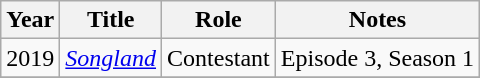<table class="wikitable">
<tr>
<th>Year</th>
<th>Title</th>
<th>Role</th>
<th class="unsortable">Notes</th>
</tr>
<tr>
<td>2019</td>
<td><em><a href='#'>Songland</a></em></td>
<td>Contestant</td>
<td>Episode 3, Season 1</td>
</tr>
<tr>
</tr>
</table>
